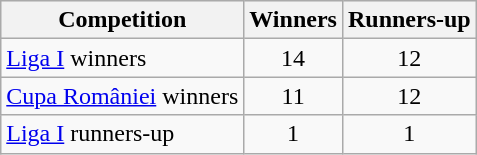<table class="wikitable sortable">
<tr style="background:#efefef;">
<th>Competition</th>
<th>Winners</th>
<th>Runners-up</th>
</tr>
<tr>
<td><a href='#'>Liga I</a> winners</td>
<td align=center>14</td>
<td align=center>12</td>
</tr>
<tr>
<td><a href='#'>Cupa României</a> winners</td>
<td align=center>11</td>
<td align=center>12</td>
</tr>
<tr>
<td><a href='#'>Liga I</a> runners-up</td>
<td align=center>1</td>
<td align=center>1</td>
</tr>
</table>
